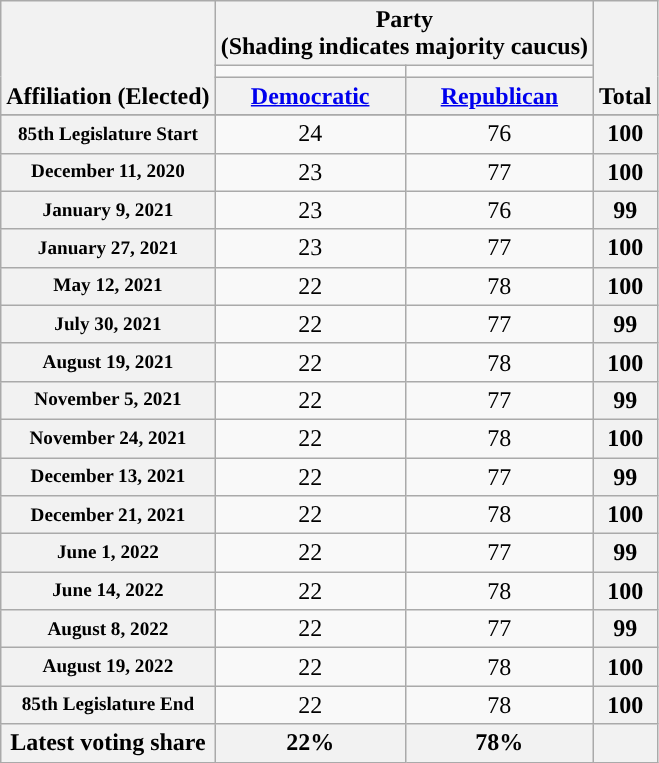<table class="wikitable" style="text-align:center">
<tr style="vertical-align:bottom;">
<th rowspan="3">Affiliation (Elected)</th>
<th colspan="2">Party <div>(Shading indicates majority caucus)</div></th>
<th rowspan="3">Total</th>
</tr>
<tr style="height:5px">
<td style="background-color:"></td>
<td style="background-color:"></td>
</tr>
<tr>
<th><a href='#'>Democratic</a></th>
<th><a href='#'>Republican</a></th>
</tr>
<tr>
</tr>
<tr>
<th nowrap="" style="font-size:80%">85th Legislature Start</th>
<td>24</td>
<td>76</td>
<th>100</th>
</tr>
<tr>
<th nowrap="" style="font-size:80%">December 11, 2020</th>
<td>23</td>
<td>77</td>
<th>100</th>
</tr>
<tr>
<th nowrap="" style="font-size:80%">January 9, 2021</th>
<td>23</td>
<td>76</td>
<th>99</th>
</tr>
<tr>
<th nowrap="" style="font-size:80%">January 27, 2021</th>
<td>23</td>
<td>77</td>
<th>100</th>
</tr>
<tr>
<th nowrap="" style="font-size:80%">May 12, 2021</th>
<td>22</td>
<td>78</td>
<th>100</th>
</tr>
<tr>
<th nowrap="" style="font-size:80%">July 30, 2021</th>
<td>22</td>
<td>77</td>
<th>99</th>
</tr>
<tr>
<th nowrap="" style="font-size:80%">August 19, 2021</th>
<td>22</td>
<td>78</td>
<th>100</th>
</tr>
<tr>
<th nowrap="" style="font-size:80%">November 5, 2021</th>
<td>22</td>
<td>77</td>
<th>99</th>
</tr>
<tr>
<th nowrap="" style="font-size:80%">November 24, 2021</th>
<td>22</td>
<td>78</td>
<th>100</th>
</tr>
<tr>
<th nowrap="" style="font-size:80%">December 13, 2021</th>
<td>22</td>
<td>77</td>
<th>99</th>
</tr>
<tr>
<th nowrap="" style="font-size:80%">December 21, 2021</th>
<td>22</td>
<td>78</td>
<th>100</th>
</tr>
<tr>
<th nowrap="" style="font-size:80%">June 1, 2022</th>
<td>22</td>
<td>77</td>
<th>99</th>
</tr>
<tr>
<th nowrap="" style="font-size:80%">June 14, 2022</th>
<td>22</td>
<td>78</td>
<th>100</th>
</tr>
<tr>
<th nowrap="" style="font-size:80%">August 8, 2022</th>
<td>22</td>
<td>77</td>
<th>99</th>
</tr>
<tr>
<th nowrap="" style="font-size:80%">August 19, 2022</th>
<td>22</td>
<td>78</td>
<th>100</th>
</tr>
<tr>
<th nowrap="" style="font-size:80%">85th Legislature End</th>
<td>22</td>
<td>78</td>
<th>100</th>
</tr>
<tr>
<th>Latest voting share</th>
<th>22%</th>
<th>78%</th>
<th></th>
</tr>
</table>
